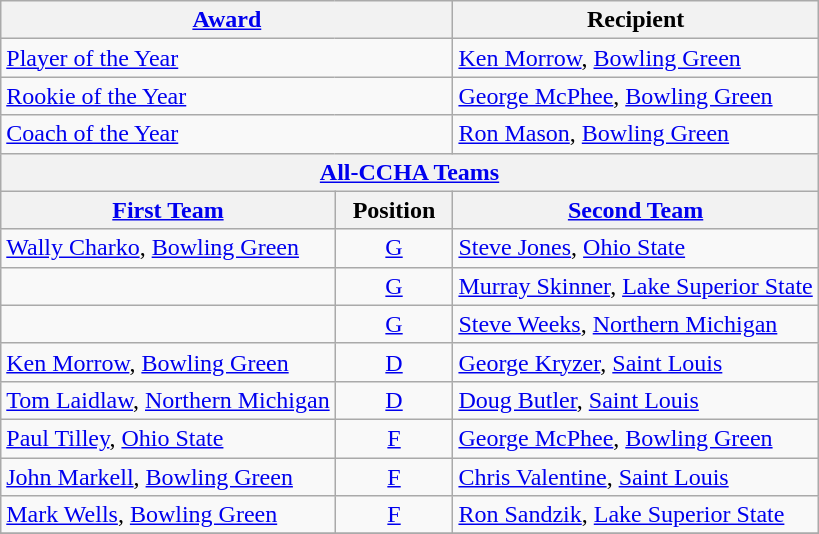<table class="wikitable">
<tr>
<th colspan=2><a href='#'>Award</a></th>
<th>Recipient</th>
</tr>
<tr>
<td colspan=2><a href='#'>Player of the Year</a></td>
<td><a href='#'>Ken Morrow</a>, <a href='#'>Bowling Green</a></td>
</tr>
<tr>
<td colspan=2><a href='#'>Rookie of the Year</a></td>
<td><a href='#'>George McPhee</a>, <a href='#'>Bowling Green</a></td>
</tr>
<tr>
<td colspan=2><a href='#'>Coach of the Year</a></td>
<td><a href='#'>Ron Mason</a>, <a href='#'>Bowling Green</a></td>
</tr>
<tr>
<th colspan=3><a href='#'>All-CCHA Teams</a></th>
</tr>
<tr>
<th><a href='#'>First Team</a></th>
<th>  Position  </th>
<th><a href='#'>Second Team</a></th>
</tr>
<tr>
<td><a href='#'>Wally Charko</a>, <a href='#'>Bowling Green</a></td>
<td align=center><a href='#'>G</a></td>
<td><a href='#'>Steve Jones</a>, <a href='#'>Ohio State</a></td>
</tr>
<tr>
<td></td>
<td align=center><a href='#'>G</a></td>
<td><a href='#'>Murray Skinner</a>, <a href='#'>Lake Superior State</a></td>
</tr>
<tr>
<td></td>
<td align=center><a href='#'>G</a></td>
<td><a href='#'>Steve Weeks</a>, <a href='#'>Northern Michigan</a></td>
</tr>
<tr>
<td><a href='#'>Ken Morrow</a>, <a href='#'>Bowling Green</a></td>
<td align=center><a href='#'>D</a></td>
<td><a href='#'>George Kryzer</a>, <a href='#'>Saint Louis</a></td>
</tr>
<tr>
<td><a href='#'>Tom Laidlaw</a>, <a href='#'>Northern Michigan</a></td>
<td align=center><a href='#'>D</a></td>
<td><a href='#'>Doug Butler</a>, <a href='#'>Saint Louis</a></td>
</tr>
<tr>
<td><a href='#'>Paul Tilley</a>, <a href='#'>Ohio State</a></td>
<td align=center><a href='#'>F</a></td>
<td><a href='#'>George McPhee</a>, <a href='#'>Bowling Green</a></td>
</tr>
<tr>
<td><a href='#'>John Markell</a>, <a href='#'>Bowling Green</a></td>
<td align=center><a href='#'>F</a></td>
<td><a href='#'>Chris Valentine</a>, <a href='#'>Saint Louis</a></td>
</tr>
<tr>
<td><a href='#'>Mark Wells</a>, <a href='#'>Bowling Green</a></td>
<td align=center><a href='#'>F</a></td>
<td><a href='#'>Ron Sandzik</a>, <a href='#'>Lake Superior State</a></td>
</tr>
<tr>
</tr>
</table>
